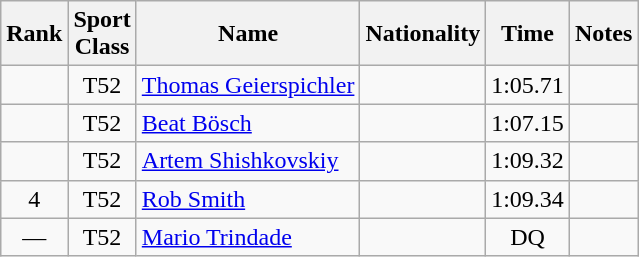<table class="wikitable sortable" style="text-align:center">
<tr>
<th>Rank</th>
<th>Sport<br>Class</th>
<th>Name</th>
<th>Nationality</th>
<th>Time</th>
<th>Notes</th>
</tr>
<tr>
<td></td>
<td>T52</td>
<td align=left><a href='#'>Thomas Geierspichler</a></td>
<td align=left></td>
<td>1:05.71</td>
<td></td>
</tr>
<tr>
<td></td>
<td>T52</td>
<td align=left><a href='#'>Beat Bösch</a></td>
<td align=left></td>
<td>1:07.15</td>
<td></td>
</tr>
<tr>
<td></td>
<td>T52</td>
<td align=left><a href='#'>Artem Shishkovskiy</a></td>
<td align=left></td>
<td>1:09.32</td>
<td></td>
</tr>
<tr>
<td>4</td>
<td>T52</td>
<td align=left><a href='#'>Rob Smith</a></td>
<td align=left></td>
<td>1:09.34</td>
<td></td>
</tr>
<tr>
<td>—</td>
<td>T52</td>
<td align=left><a href='#'>Mario Trindade</a></td>
<td align=left></td>
<td>DQ</td>
<td></td>
</tr>
</table>
